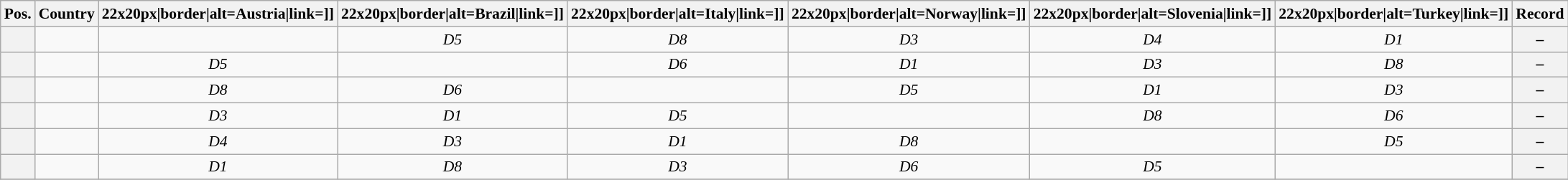<table class="wikitable sortable nowrap" style="text-align:center; font-size:0.9em;">
<tr>
<th>Pos.</th>
<th>Country</th>
<th [[Image:>22x20px|border|alt=Austria|link=]]</th>
<th [[Image:>22x20px|border|alt=Brazil|link=]]</th>
<th [[Image:>22x20px|border|alt=Italy|link=]]</th>
<th [[Image:>22x20px|border|alt=Norway|link=]]</th>
<th [[Image:>22x20px|border|alt=Slovenia|link=]]</th>
<th [[Image:>22x20px|border|alt=Turkey|link=]]</th>
<th>Record</th>
</tr>
<tr>
<th></th>
<td style="text-align:left;"></td>
<td> </td>
<td><em>D5</em> </td>
<td><em>D8</em> </td>
<td><em>D3</em> </td>
<td><em>D4</em> </td>
<td><em>D1</em> </td>
<th>–</th>
</tr>
<tr>
<th></th>
<td style="text-align:left;"></td>
<td><em>D5</em> </td>
<td> </td>
<td><em>D6</em> </td>
<td><em>D1</em> </td>
<td><em>D3</em> </td>
<td><em>D8</em> </td>
<th>–</th>
</tr>
<tr>
<th></th>
<td style="text-align:left;"></td>
<td><em>D8</em> </td>
<td><em>D6</em> </td>
<td> </td>
<td><em>D5</em> </td>
<td><em>D1</em> </td>
<td><em>D3</em> </td>
<th>–</th>
</tr>
<tr>
<th></th>
<td style="text-align:left;"></td>
<td><em>D3</em> </td>
<td><em>D1</em> </td>
<td><em>D5</em> </td>
<td> </td>
<td><em>D8</em> </td>
<td><em>D6</em> </td>
<th>–</th>
</tr>
<tr>
<th></th>
<td style="text-align:left;"></td>
<td><em>D4</em> </td>
<td><em>D3</em> </td>
<td><em>D1</em> </td>
<td><em>D8</em> </td>
<td> </td>
<td><em>D5</em> </td>
<th>–</th>
</tr>
<tr>
<th></th>
<td style="text-align:left;"></td>
<td><em>D1</em> </td>
<td><em>D8</em> </td>
<td><em>D3</em> </td>
<td><em>D6</em> </td>
<td><em>D5</em> </td>
<td> </td>
<th>–</th>
</tr>
<tr>
</tr>
</table>
